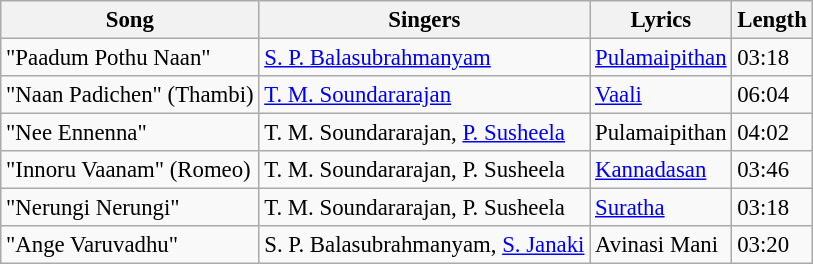<table class="wikitable" style="font-size:95%;">
<tr>
<th>Song</th>
<th>Singers</th>
<th>Lyrics</th>
<th>Length</th>
</tr>
<tr>
<td>"Paadum Pothu Naan"</td>
<td><a href='#'>S. P. Balasubrahmanyam</a></td>
<td><a href='#'>Pulamaipithan</a></td>
<td>03:18</td>
</tr>
<tr>
<td>"Naan Padichen" (Thambi)</td>
<td><a href='#'>T. M. Soundararajan</a></td>
<td><a href='#'>Vaali</a></td>
<td>06:04</td>
</tr>
<tr>
<td>"Nee Ennenna"</td>
<td>T. M. Soundararajan, <a href='#'>P. Susheela</a></td>
<td>Pulamaipithan</td>
<td>04:02</td>
</tr>
<tr>
<td>"Innoru Vaanam" (Romeo)</td>
<td>T. M. Soundararajan, P. Susheela</td>
<td><a href='#'>Kannadasan</a></td>
<td>03:46</td>
</tr>
<tr>
<td>"Nerungi Nerungi"</td>
<td>T. M. Soundararajan, P. Susheela</td>
<td><a href='#'>Suratha</a></td>
<td>03:18</td>
</tr>
<tr>
<td>"Ange Varuvadhu"</td>
<td>S. P. Balasubrahmanyam, <a href='#'>S. Janaki</a></td>
<td>Avinasi Mani</td>
<td>03:20</td>
</tr>
</table>
